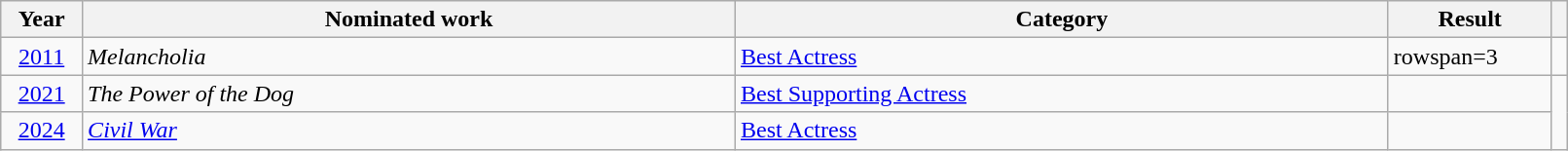<table class="wikitable" style="width:85%;">
<tr>
<th width=5%>Year</th>
<th style="width:40%;">Nominated work</th>
<th style="width:40%;">Category</th>
<th style="width:10%;">Result</th>
<th width=1%></th>
</tr>
<tr>
<td style="text-align:center;"><a href='#'>2011</a></td>
<td><em>Melancholia</em></td>
<td><a href='#'>Best Actress</a></td>
<td>rowspan=3 </td>
<td style="text-align:center;"></td>
</tr>
<tr>
<td style="text-align:center;"><a href='#'>2021</a></td>
<td><em>The Power of the Dog</em></td>
<td><a href='#'>Best Supporting Actress</a></td>
<td style="text-align:center;"></td>
</tr>
<tr>
<td style="text-align:center;"><a href='#'>2024</a></td>
<td><em><a href='#'>Civil War</a></em></td>
<td><a href='#'>Best Actress</a></td>
<td style="text-align:center;"></td>
</tr>
</table>
